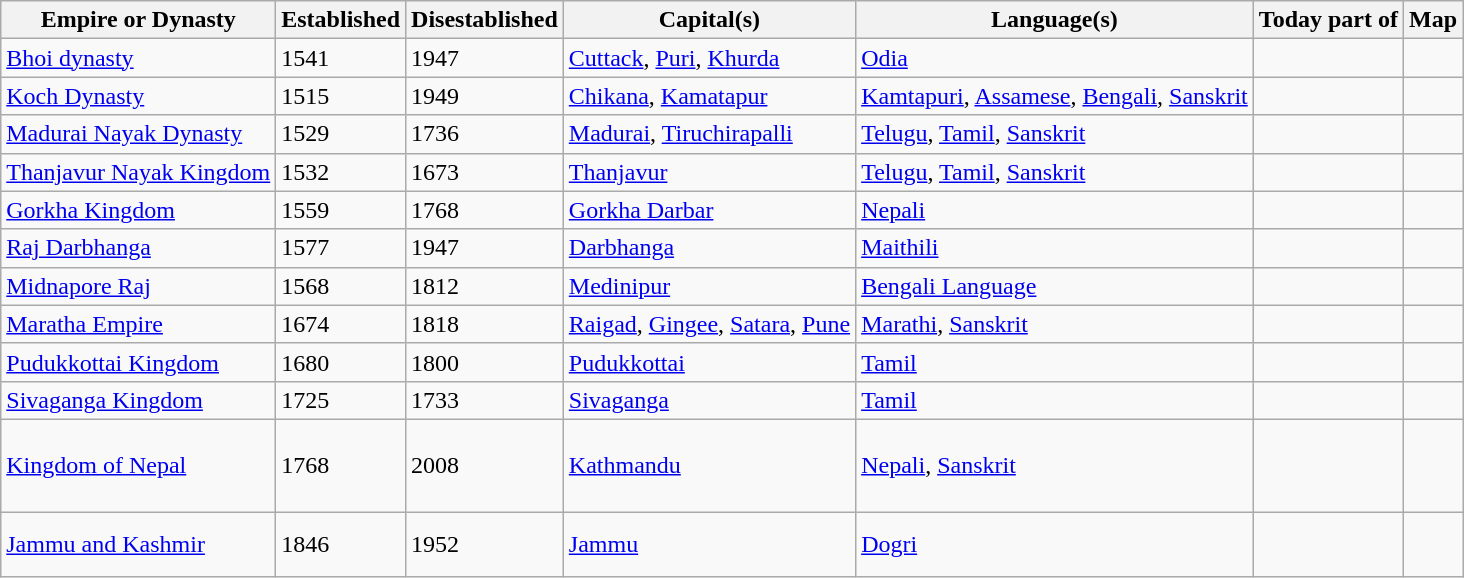<table class="wikitable sortable static-row-numbers static-row-header-text">
<tr>
<th>Empire or Dynasty</th>
<th>Established</th>
<th>Disestablished</th>
<th>Capital(s)</th>
<th>Language(s)</th>
<th>Today part of</th>
<th>Map</th>
</tr>
<tr>
<td><a href='#'>Bhoi dynasty</a></td>
<td>1541</td>
<td>1947</td>
<td><a href='#'>Cuttack</a>, <a href='#'>Puri</a>, <a href='#'>Khurda</a></td>
<td><a href='#'>Odia</a></td>
<td></td>
<td></td>
</tr>
<tr>
<td><a href='#'>Koch Dynasty</a></td>
<td>1515</td>
<td>1949</td>
<td><a href='#'>Chikana</a>, <a href='#'>Kamatapur</a></td>
<td><a href='#'>Kamtapuri</a>, <a href='#'>Assamese</a>, <a href='#'>Bengali</a>, <a href='#'>Sanskrit</a></td>
<td></td>
<td></td>
</tr>
<tr>
<td><a href='#'>Madurai Nayak Dynasty</a></td>
<td>1529</td>
<td>1736</td>
<td><a href='#'>Madurai</a>, <a href='#'>Tiruchirapalli</a></td>
<td><a href='#'>Telugu</a>, <a href='#'>Tamil</a>, <a href='#'>Sanskrit</a></td>
<td></td>
<td></td>
</tr>
<tr>
<td><a href='#'>Thanjavur Nayak Kingdom</a></td>
<td>1532</td>
<td>1673</td>
<td><a href='#'>Thanjavur</a></td>
<td><a href='#'>Telugu</a>, <a href='#'>Tamil</a>, <a href='#'>Sanskrit</a></td>
<td></td>
<td></td>
</tr>
<tr>
<td><a href='#'>Gorkha Kingdom</a></td>
<td>1559</td>
<td>1768</td>
<td><a href='#'>Gorkha Darbar</a></td>
<td><a href='#'>Nepali</a></td>
<td></td>
<td></td>
</tr>
<tr>
<td><a href='#'>Raj Darbhanga</a></td>
<td>1577</td>
<td>1947</td>
<td><a href='#'>Darbhanga</a></td>
<td><a href='#'>Maithili</a></td>
<td></td>
<td></td>
</tr>
<tr>
<td><a href='#'>Midnapore Raj</a></td>
<td>1568</td>
<td>1812</td>
<td><a href='#'>Medinipur</a></td>
<td><a href='#'>Bengali Language</a></td>
<td></td>
<td></td>
</tr>
<tr>
<td><a href='#'>Maratha Empire</a></td>
<td>1674</td>
<td>1818</td>
<td><a href='#'>Raigad</a>, <a href='#'>Gingee</a>, <a href='#'>Satara</a>, <a href='#'>Pune</a></td>
<td><a href='#'>Marathi</a>, <a href='#'>Sanskrit</a></td>
<td><br></td>
<td></td>
</tr>
<tr>
<td><a href='#'>Pudukkottai Kingdom</a></td>
<td>1680</td>
<td>1800</td>
<td><a href='#'>Pudukkottai</a></td>
<td><a href='#'>Tamil</a></td>
<td></td>
</tr>
<tr>
<td><a href='#'>Sivaganga Kingdom</a></td>
<td>1725</td>
<td>1733</td>
<td><a href='#'>Sivaganga</a></td>
<td><a href='#'>Tamil</a></td>
<td></td>
<td></td>
</tr>
<tr>
<td><a href='#'>Kingdom of Nepal</a></td>
<td>1768</td>
<td>2008</td>
<td><a href='#'>Kathmandu</a></td>
<td><a href='#'>Nepali</a>, <a href='#'>Sanskrit</a></td>
<td><br><br><br></td>
<td></td>
</tr>
<tr>
<td><a href='#'>Jammu and Kashmir</a></td>
<td>1846</td>
<td>1952</td>
<td><a href='#'>Jammu</a></td>
<td><a href='#'>Dogri</a></td>
<td><br><br></td>
<td></td>
</tr>
</table>
